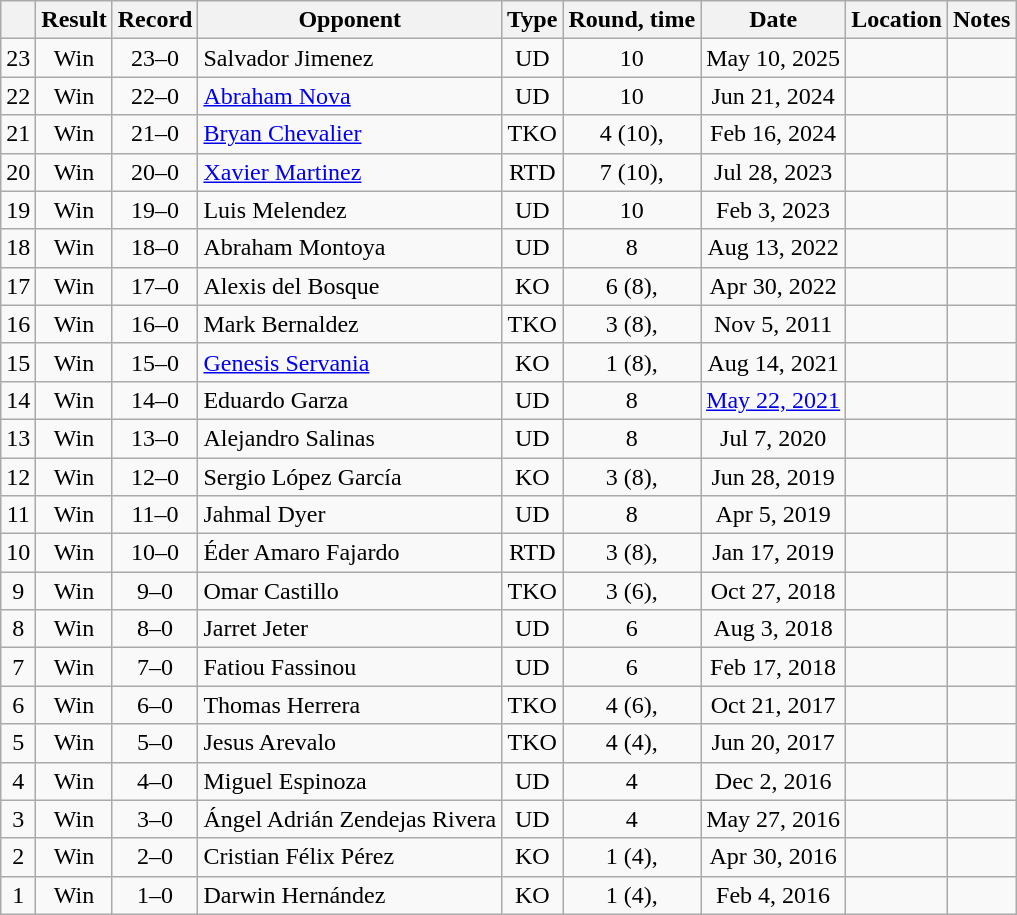<table class="wikitable" style="text-align:center">
<tr>
<th></th>
<th>Result</th>
<th>Record</th>
<th>Opponent</th>
<th>Type</th>
<th>Round, time</th>
<th>Date</th>
<th>Location</th>
<th>Notes</th>
</tr>
<tr>
<td>23</td>
<td>Win</td>
<td>23–0</td>
<td style="text-align:left;">Salvador Jimenez</td>
<td>UD</td>
<td>10</td>
<td>May 10, 2025</td>
<td style="text-align:left;"></td>
<td></td>
</tr>
<tr>
<td>22</td>
<td>Win</td>
<td>22–0</td>
<td style="text-align:left;"><a href='#'>Abraham Nova</a></td>
<td>UD</td>
<td>10</td>
<td>Jun 21, 2024</td>
<td style="text-align:left;"></td>
<td style="text-align:left;"></td>
</tr>
<tr>
<td>21</td>
<td>Win</td>
<td>21–0</td>
<td style="text-align:left;"><a href='#'>Bryan Chevalier</a></td>
<td>TKO</td>
<td>4 (10), </td>
<td>Feb 16, 2024</td>
<td style="text-align:left;"></td>
<td style="text-align:left;"></td>
</tr>
<tr>
<td>20</td>
<td>Win</td>
<td>20–0</td>
<td style="text-align:left;"><a href='#'>Xavier Martinez</a></td>
<td>RTD</td>
<td>7 (10), </td>
<td>Jul 28, 2023</td>
<td style="text-align:left;"></td>
<td style="text-align:left;"></td>
</tr>
<tr>
<td>19</td>
<td>Win</td>
<td>19–0</td>
<td style="text-align:left;">Luis Melendez</td>
<td>UD</td>
<td>10</td>
<td>Feb 3, 2023</td>
<td style="text-align:left;"></td>
<td></td>
</tr>
<tr>
<td>18</td>
<td>Win</td>
<td>18–0</td>
<td style="text-align:left;">Abraham Montoya</td>
<td>UD</td>
<td>8</td>
<td>Aug 13, 2022</td>
<td style="text-align:left;"></td>
<td></td>
</tr>
<tr>
<td>17</td>
<td>Win</td>
<td>17–0</td>
<td style="text-align:left;">Alexis del Bosque</td>
<td>KO</td>
<td>6 (8), </td>
<td>Apr 30, 2022</td>
<td style="text-align:left;"></td>
<td></td>
</tr>
<tr>
<td>16</td>
<td>Win</td>
<td>16–0</td>
<td style="text-align:left;">Mark Bernaldez</td>
<td>TKO</td>
<td>3 (8), </td>
<td>Nov 5, 2011</td>
<td style="text-align:left;"></td>
<td></td>
</tr>
<tr>
<td>15</td>
<td>Win</td>
<td>15–0</td>
<td style="text-align:left;"><a href='#'>Genesis Servania</a></td>
<td>KO</td>
<td>1 (8), </td>
<td>Aug 14, 2021</td>
<td style="text-align:left;"></td>
<td></td>
</tr>
<tr>
<td>14</td>
<td>Win</td>
<td>14–0</td>
<td style="text-align:left;">Eduardo Garza</td>
<td>UD</td>
<td>8</td>
<td><a href='#'>May 22, 2021</a></td>
<td style="text-align:left;"></td>
<td></td>
</tr>
<tr>
<td>13</td>
<td>Win</td>
<td>13–0</td>
<td style="text-align:left;">Alejandro Salinas</td>
<td>UD</td>
<td>8</td>
<td>Jul 7, 2020</td>
<td style="text-align:left;"></td>
<td></td>
</tr>
<tr>
<td>12</td>
<td>Win</td>
<td>12–0</td>
<td style="text-align:left;">Sergio López García</td>
<td>KO</td>
<td>3 (8), </td>
<td>Jun 28, 2019</td>
<td style="text-align:left;"></td>
<td></td>
</tr>
<tr>
<td>11</td>
<td>Win</td>
<td>11–0</td>
<td style="text-align:left;">Jahmal Dyer</td>
<td>UD</td>
<td>8</td>
<td>Apr 5, 2019</td>
<td style="text-align:left;"></td>
<td></td>
</tr>
<tr>
<td>10</td>
<td>Win</td>
<td>10–0</td>
<td style="text-align:left;">Éder Amaro Fajardo</td>
<td>RTD</td>
<td>3 (8), </td>
<td>Jan 17, 2019</td>
<td style="text-align:left;"></td>
<td></td>
</tr>
<tr>
<td>9</td>
<td>Win</td>
<td>9–0</td>
<td style="text-align:left;">Omar Castillo</td>
<td>TKO</td>
<td>3 (6), </td>
<td>Oct 27, 2018</td>
<td style="text-align:left;"></td>
<td></td>
</tr>
<tr>
<td>8</td>
<td>Win</td>
<td>8–0</td>
<td style="text-align:left;">Jarret Jeter</td>
<td>UD</td>
<td>6</td>
<td>Aug 3, 2018</td>
<td style="text-align:left;"></td>
<td></td>
</tr>
<tr>
<td>7</td>
<td>Win</td>
<td>7–0</td>
<td style="text-align:left;">Fatiou Fassinou</td>
<td>UD</td>
<td>6</td>
<td>Feb 17, 2018</td>
<td style="text-align:left;"></td>
<td></td>
</tr>
<tr>
<td>6</td>
<td>Win</td>
<td>6–0</td>
<td style="text-align:left;">Thomas Herrera</td>
<td>TKO</td>
<td>4 (6), </td>
<td>Oct 21, 2017</td>
<td style="text-align:left;"></td>
<td></td>
</tr>
<tr>
<td>5</td>
<td>Win</td>
<td>5–0</td>
<td style="text-align:left;">Jesus Arevalo</td>
<td>TKO</td>
<td>4 (4), </td>
<td>Jun 20, 2017</td>
<td style="text-align:left;"></td>
<td></td>
</tr>
<tr>
<td>4</td>
<td>Win</td>
<td>4–0</td>
<td style="text-align:left;">Miguel Espinoza</td>
<td>UD</td>
<td>4</td>
<td>Dec 2, 2016</td>
<td style="text-align:left;"></td>
<td></td>
</tr>
<tr>
<td>3</td>
<td>Win</td>
<td>3–0</td>
<td style="text-align:left;">Ángel Adrián Zendejas Rivera</td>
<td>UD</td>
<td>4</td>
<td>May 27, 2016</td>
<td style="text-align:left;"></td>
<td></td>
</tr>
<tr>
<td>2</td>
<td>Win</td>
<td>2–0</td>
<td style="text-align:left;">Cristian Félix Pérez</td>
<td>KO</td>
<td>1 (4), </td>
<td>Apr 30, 2016</td>
<td style="text-align:left;"></td>
<td></td>
</tr>
<tr>
<td>1</td>
<td>Win</td>
<td>1–0</td>
<td style="text-align:left;">Darwin Hernández</td>
<td>KO</td>
<td>1 (4), </td>
<td>Feb 4, 2016</td>
<td style="text-align:left;"></td>
<td></td>
</tr>
</table>
